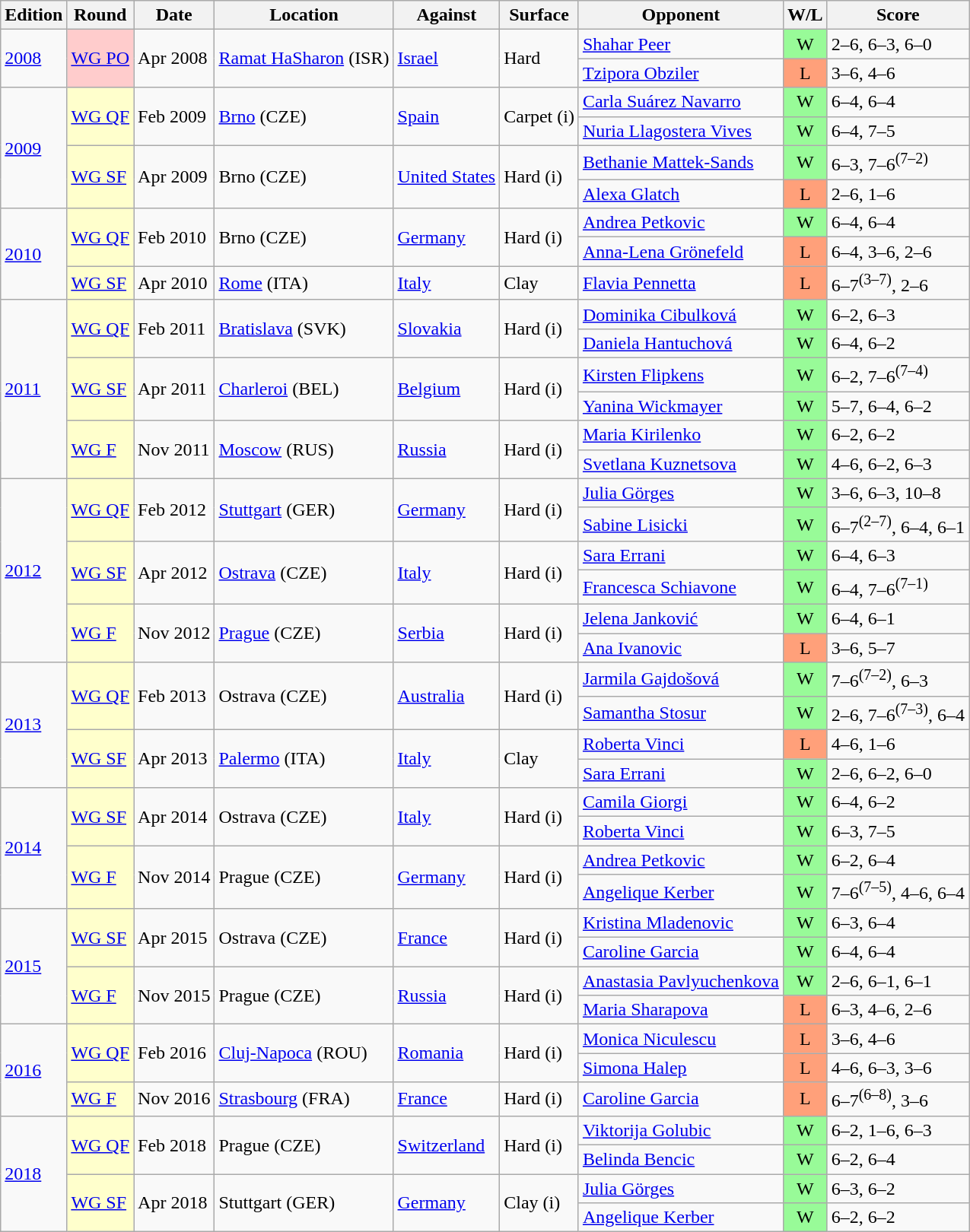<table class="wikitable sortable">
<tr>
<th>Edition</th>
<th>Round</th>
<th>Date</th>
<th>Location</th>
<th>Against</th>
<th>Surface</th>
<th>Opponent</th>
<th class=unsortable>W/L</th>
<th>Score</th>
</tr>
<tr>
<td rowspan="2"><a href='#'>2008</a></td>
<td rowspan="2" bgcolor=ffcccc><a href='#'>WG PO</a></td>
<td rowspan="2">Apr 2008</td>
<td rowspan=2><a href='#'>Ramat HaSharon</a> (ISR)</td>
<td rowspan=2> <a href='#'>Israel</a></td>
<td rowspan=2>Hard</td>
<td><a href='#'>Shahar Peer</a></td>
<td style="text-align:center; background:#98fb98;">W</td>
<td>2–6, 6–3, 6–0</td>
</tr>
<tr>
<td><a href='#'>Tzipora Obziler</a></td>
<td style="text-align:center; background:#ffa07a;">L</td>
<td>3–6, 4–6</td>
</tr>
<tr>
<td rowspan="4"><a href='#'>2009</a></td>
<td rowspan="2" bgcolor=ffffcc><a href='#'>WG QF</a></td>
<td rowspan="2">Feb 2009</td>
<td rowspan=2><a href='#'>Brno</a> (CZE)</td>
<td rowspan=2> <a href='#'>Spain</a></td>
<td rowspan=2>Carpet (i)</td>
<td><a href='#'>Carla Suárez Navarro</a></td>
<td style="text-align:center; background:#98fb98;">W</td>
<td>6–4, 6–4</td>
</tr>
<tr>
<td><a href='#'>Nuria Llagostera Vives</a></td>
<td style="text-align:center; background:#98fb98;">W</td>
<td>6–4, 7–5</td>
</tr>
<tr>
<td rowspan="2" bgcolor=ffffcc><a href='#'>WG SF</a></td>
<td rowspan="2">Apr 2009</td>
<td rowspan=2>Brno (CZE)</td>
<td rowspan=2> <a href='#'>United States</a></td>
<td rowspan=2>Hard (i)</td>
<td><a href='#'>Bethanie Mattek-Sands</a></td>
<td style="text-align:center; background:#98fb98;">W</td>
<td>6–3, 7–6<sup>(7–2)</sup></td>
</tr>
<tr>
<td><a href='#'>Alexa Glatch</a></td>
<td style="text-align:center; background:#ffa07a;">L</td>
<td>2–6, 1–6</td>
</tr>
<tr>
<td rowspan="3"><a href='#'>2010</a></td>
<td rowspan="2" bgcolor=ffffcc><a href='#'>WG QF</a></td>
<td rowspan="2">Feb 2010</td>
<td rowspan=2>Brno (CZE)</td>
<td rowspan=2> <a href='#'>Germany</a></td>
<td rowspan=2>Hard (i)</td>
<td><a href='#'>Andrea Petkovic</a></td>
<td style="text-align:center; background:#98fb98;">W</td>
<td>6–4, 6–4</td>
</tr>
<tr>
<td><a href='#'>Anna-Lena Grönefeld</a></td>
<td style="text-align:center; background:#ffa07a;">L</td>
<td>6–4, 3–6, 2–6</td>
</tr>
<tr>
<td bgcolor=ffffcc><a href='#'>WG SF</a></td>
<td>Apr 2010</td>
<td><a href='#'>Rome</a> (ITA)</td>
<td> <a href='#'>Italy</a></td>
<td>Clay</td>
<td><a href='#'>Flavia Pennetta</a></td>
<td style="text-align:center; background:#ffa07a;">L</td>
<td>6–7<sup>(3–7)</sup>, 2–6</td>
</tr>
<tr>
<td rowspan="6"><a href='#'>2011</a></td>
<td rowspan="2" bgcolor=ffffcc><a href='#'>WG QF</a></td>
<td rowspan="2">Feb 2011</td>
<td rowspan=2><a href='#'>Bratislava</a> (SVK)</td>
<td rowspan=2> <a href='#'>Slovakia</a></td>
<td rowspan=2>Hard (i)</td>
<td><a href='#'>Dominika Cibulková</a></td>
<td style="text-align:center; background:#98fb98;">W</td>
<td>6–2, 6–3</td>
</tr>
<tr>
<td><a href='#'>Daniela Hantuchová</a></td>
<td style="text-align:center; background:#98fb98;">W</td>
<td>6–4, 6–2</td>
</tr>
<tr>
<td rowspan="2" bgcolor=ffffcc><a href='#'>WG SF</a></td>
<td rowspan="2">Apr 2011</td>
<td rowspan=2><a href='#'>Charleroi</a> (BEL)</td>
<td rowspan=2> <a href='#'>Belgium</a></td>
<td rowspan=2>Hard (i)</td>
<td><a href='#'>Kirsten Flipkens</a></td>
<td style="text-align:center; background:#98fb98;">W</td>
<td>6–2, 7–6<sup>(7–4)</sup></td>
</tr>
<tr>
<td><a href='#'>Yanina Wickmayer</a></td>
<td style="text-align:center; background:#98fb98;">W</td>
<td>5–7, 6–4, 6–2</td>
</tr>
<tr>
<td rowspan="2" bgcolor=ffffcc><a href='#'>WG F</a></td>
<td rowspan="2">Nov 2011</td>
<td rowspan=2><a href='#'>Moscow</a> (RUS)</td>
<td rowspan=2> <a href='#'>Russia</a></td>
<td rowspan=2>Hard (i)</td>
<td><a href='#'>Maria Kirilenko</a></td>
<td style="text-align:center; background:#98fb98;">W</td>
<td>6–2, 6–2</td>
</tr>
<tr>
<td><a href='#'>Svetlana Kuznetsova</a></td>
<td style="text-align:center; background:#98fb98;">W</td>
<td>4–6, 6–2, 6–3</td>
</tr>
<tr>
<td rowspan="6"><a href='#'>2012</a></td>
<td rowspan="2" bgcolor=ffffcc><a href='#'>WG QF</a></td>
<td rowspan="2">Feb 2012</td>
<td rowspan=2><a href='#'>Stuttgart</a> (GER)</td>
<td rowspan=2> <a href='#'>Germany</a></td>
<td rowspan=2>Hard (i)</td>
<td><a href='#'>Julia Görges</a></td>
<td style="text-align:center; background:#98fb98;">W</td>
<td>3–6, 6–3, 10–8</td>
</tr>
<tr>
<td><a href='#'>Sabine Lisicki</a></td>
<td style="text-align:center; background:#98fb98;">W</td>
<td>6–7<sup>(2–7)</sup>, 6–4, 6–1</td>
</tr>
<tr>
<td rowspan="2" bgcolor=ffffcc><a href='#'>WG SF</a></td>
<td rowspan="2">Apr 2012</td>
<td rowspan=2><a href='#'>Ostrava</a> (CZE)</td>
<td rowspan=2> <a href='#'>Italy</a></td>
<td rowspan=2>Hard (i)</td>
<td><a href='#'>Sara Errani</a></td>
<td style="text-align:center; background:#98fb98;">W</td>
<td>6–4, 6–3</td>
</tr>
<tr>
<td><a href='#'>Francesca Schiavone</a></td>
<td style="text-align:center; background:#98fb98;">W</td>
<td>6–4, 7–6<sup>(7–1)</sup></td>
</tr>
<tr>
<td rowspan="2" bgcolor=ffffcc><a href='#'>WG F</a></td>
<td rowspan="2">Nov 2012</td>
<td rowspan=2><a href='#'>Prague</a> (CZE)</td>
<td rowspan=2> <a href='#'>Serbia</a></td>
<td rowspan=2>Hard (i)</td>
<td><a href='#'>Jelena Janković</a></td>
<td style="text-align:center; background:#98fb98;">W</td>
<td>6–4, 6–1</td>
</tr>
<tr>
<td><a href='#'>Ana Ivanovic</a></td>
<td style="text-align:center; background:#ffa07a;">L</td>
<td>3–6, 5–7</td>
</tr>
<tr>
<td rowspan="4"><a href='#'>2013</a></td>
<td rowspan="2" bgcolor=ffffcc><a href='#'>WG QF</a></td>
<td rowspan="2">Feb 2013</td>
<td rowspan=2>Ostrava (CZE)</td>
<td rowspan=2> <a href='#'>Australia</a></td>
<td rowspan=2>Hard (i)</td>
<td><a href='#'>Jarmila Gajdošová</a></td>
<td style="text-align:center; background:#98fb98;">W</td>
<td>7–6<sup>(7–2)</sup>, 6–3</td>
</tr>
<tr>
<td><a href='#'>Samantha Stosur</a></td>
<td style="text-align:center; background:#98fb98;">W</td>
<td>2–6, 7–6<sup>(7–3)</sup>, 6–4</td>
</tr>
<tr>
<td rowspan="2" bgcolor=ffffcc><a href='#'>WG SF</a></td>
<td rowspan="2">Apr 2013</td>
<td rowspan=2><a href='#'>Palermo</a> (ITA)</td>
<td rowspan=2> <a href='#'>Italy</a></td>
<td rowspan=2>Clay</td>
<td><a href='#'>Roberta Vinci</a></td>
<td style="text-align:center; background:#ffa07a;">L</td>
<td>4–6, 1–6</td>
</tr>
<tr>
<td><a href='#'>Sara Errani</a></td>
<td style="text-align:center; background:#98fb98;">W</td>
<td>2–6, 6–2, 6–0</td>
</tr>
<tr>
<td rowspan="4"><a href='#'>2014</a></td>
<td rowspan="2" bgcolor=ffffcc><a href='#'>WG SF</a></td>
<td rowspan="2">Apr 2014</td>
<td rowspan=2>Ostrava (CZE)</td>
<td rowspan=2> <a href='#'>Italy</a></td>
<td rowspan=2>Hard (i)</td>
<td><a href='#'>Camila Giorgi</a></td>
<td style="text-align:center; background:#98fb98;">W</td>
<td>6–4, 6–2</td>
</tr>
<tr>
<td><a href='#'>Roberta Vinci</a></td>
<td style="text-align:center; background:#98fb98;">W</td>
<td>6–3, 7–5</td>
</tr>
<tr>
<td rowspan="2" bgcolor=ffffcc><a href='#'>WG F</a></td>
<td rowspan="2">Nov 2014</td>
<td rowspan=2>Prague (CZE)</td>
<td rowspan=2> <a href='#'>Germany</a></td>
<td rowspan=2>Hard (i)</td>
<td><a href='#'>Andrea Petkovic</a></td>
<td style="text-align:center; background:#98fb98;">W</td>
<td>6–2, 6–4</td>
</tr>
<tr>
<td><a href='#'>Angelique Kerber</a></td>
<td style="text-align:center; background:#98fb98;">W</td>
<td>7–6<sup>(7–5)</sup>, 4–6, 6–4</td>
</tr>
<tr>
<td rowspan="4"><a href='#'>2015</a></td>
<td rowspan="2" bgcolor=ffffcc><a href='#'>WG SF</a></td>
<td rowspan="2">Apr 2015</td>
<td rowspan=2>Ostrava (CZE)</td>
<td rowspan=2> <a href='#'>France</a></td>
<td rowspan=2>Hard (i)</td>
<td><a href='#'>Kristina Mladenovic</a></td>
<td style="text-align:center; background:#98fb98;">W</td>
<td>6–3, 6–4</td>
</tr>
<tr>
<td><a href='#'>Caroline Garcia</a></td>
<td style="text-align:center; background:#98fb98;">W</td>
<td>6–4, 6–4</td>
</tr>
<tr>
<td rowspan="2" bgcolor=ffffcc><a href='#'>WG F</a></td>
<td rowspan="2">Nov 2015</td>
<td rowspan=2>Prague (CZE)</td>
<td rowspan=2> <a href='#'>Russia</a></td>
<td rowspan=2>Hard (i)</td>
<td><a href='#'>Anastasia Pavlyuchenkova</a></td>
<td style="text-align:center; background:#98fb98;">W</td>
<td>2–6, 6–1, 6–1</td>
</tr>
<tr>
<td><a href='#'>Maria Sharapova</a></td>
<td style="text-align:center; background:#ffa07a;">L</td>
<td>6–3, 4–6, 2–6</td>
</tr>
<tr>
<td rowspan="3"><a href='#'>2016</a></td>
<td rowspan="2" bgcolor=ffffcc><a href='#'>WG QF</a></td>
<td rowspan="2">Feb 2016</td>
<td rowspan=2><a href='#'>Cluj-Napoca</a> (ROU)</td>
<td rowspan=2> <a href='#'>Romania</a></td>
<td rowspan=2>Hard (i)</td>
<td><a href='#'>Monica Niculescu</a></td>
<td style="text-align:center; background:#ffa07a;">L</td>
<td>3–6, 4–6</td>
</tr>
<tr>
<td><a href='#'>Simona Halep</a></td>
<td style="text-align:center; background:#ffa07a;">L</td>
<td>4–6, 6–3, 3–6</td>
</tr>
<tr>
<td bgcolor=ffffcc><a href='#'>WG F</a></td>
<td>Nov 2016</td>
<td><a href='#'>Strasbourg</a> (FRA)</td>
<td> <a href='#'>France</a></td>
<td>Hard (i)</td>
<td><a href='#'>Caroline Garcia</a></td>
<td style="text-align:center; background:#ffa07a;">L</td>
<td>6–7<sup>(6–8)</sup>, 3–6</td>
</tr>
<tr>
<td rowspan="4"><a href='#'>2018</a></td>
<td rowspan="2" bgcolor=ffffcc><a href='#'>WG QF</a></td>
<td rowspan="2">Feb 2018</td>
<td rowspan="2">Prague (CZE)</td>
<td rowspan="2"> <a href='#'>Switzerland</a></td>
<td rowspan="2">Hard (i)</td>
<td><a href='#'>Viktorija Golubic</a></td>
<td style="text-align:center; background:#98fb98;">W</td>
<td>6–2, 1–6, 6–3</td>
</tr>
<tr>
<td><a href='#'>Belinda Bencic</a></td>
<td style="text-align:center; background:#98fb98;">W</td>
<td>6–2, 6–4</td>
</tr>
<tr>
<td rowspan="2" bgcolor=ffffcc><a href='#'>WG SF</a></td>
<td rowspan="2">Apr 2018</td>
<td rowspan="2">Stuttgart (GER)</td>
<td rowspan="2"> <a href='#'>Germany</a></td>
<td rowspan="2">Clay (i)</td>
<td><a href='#'>Julia Görges</a></td>
<td style="text-align:center; background:#98fb98;">W</td>
<td>6–3, 6–2</td>
</tr>
<tr>
<td><a href='#'>Angelique Kerber</a></td>
<td style="text-align:center; background:#98fb98;">W</td>
<td>6–2, 6–2</td>
</tr>
</table>
